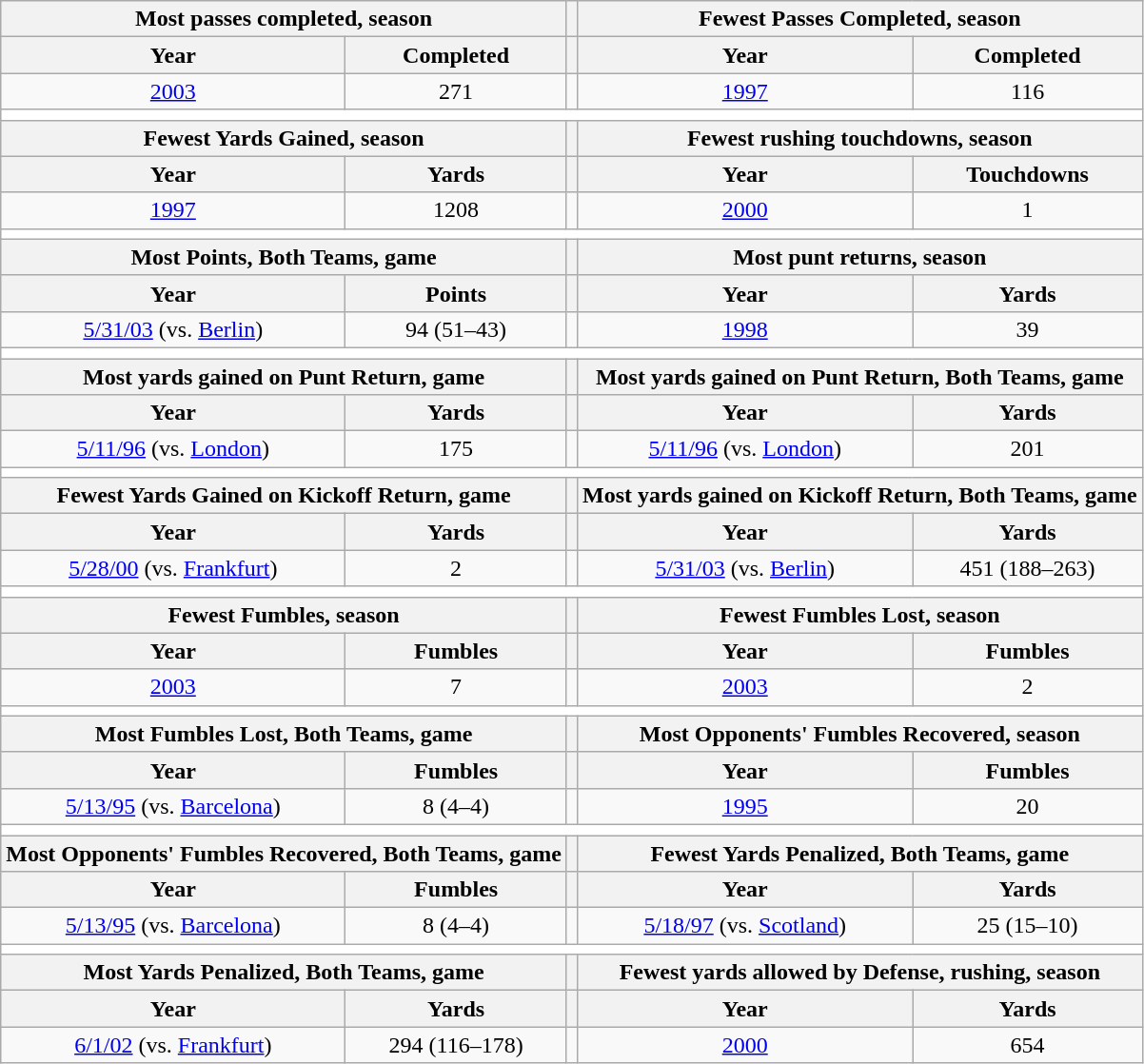<table class="wikitable">
<tr>
<th colspan="2" align="center">Most passes completed, season</th>
<th></th>
<th colspan="2" align="center">Fewest Passes Completed, season</th>
</tr>
<tr>
<th>Year</th>
<th>Completed</th>
<th></th>
<th>Year</th>
<th>Completed</th>
</tr>
<tr>
<td align="center"><a href='#'>2003</a></td>
<td align="center">271</td>
<td></td>
<td align="center"><a href='#'>1997</a></td>
<td align="center">116</td>
</tr>
<tr>
<td colspan="5" bgcolor="#FFFFFF"></td>
</tr>
<tr>
<th colspan="2" align="center">Fewest Yards Gained, season</th>
<th></th>
<th colspan="2" align="center">Fewest rushing touchdowns, season</th>
</tr>
<tr>
<th>Year</th>
<th>Yards</th>
<th></th>
<th>Year</th>
<th>Touchdowns</th>
</tr>
<tr>
<td align="center"><a href='#'>1997</a></td>
<td align="center">1208</td>
<td></td>
<td align="center"><a href='#'>2000</a></td>
<td align="center">1</td>
</tr>
<tr>
<td colspan="5" bgcolor="#FFFFFF"></td>
</tr>
<tr>
<th colspan="2" align="center">Most Points, Both Teams, game</th>
<th></th>
<th colspan="2" align="center">Most punt returns, season</th>
</tr>
<tr>
<th>Year</th>
<th>Points</th>
<th></th>
<th>Year</th>
<th>Yards</th>
</tr>
<tr>
<td align="center"><a href='#'>5/31/03</a> (vs. <a href='#'>Berlin</a>)</td>
<td align="center">94 (51–43)</td>
<td></td>
<td align="center"><a href='#'>1998</a></td>
<td align="center">39</td>
</tr>
<tr>
<td colspan="5" bgcolor="#FFFFFF"></td>
</tr>
<tr>
<th colspan="2" align="center">Most yards gained on Punt Return, game</th>
<th></th>
<th colspan="2" align="center">Most yards gained on Punt Return, Both Teams, game</th>
</tr>
<tr>
<th>Year</th>
<th>Yards</th>
<th></th>
<th>Year</th>
<th>Yards</th>
</tr>
<tr>
<td align="center"><a href='#'>5/11/96</a> (vs. <a href='#'>London</a>)</td>
<td align="center">175</td>
<td></td>
<td align="center"><a href='#'>5/11/96</a> (vs. <a href='#'>London</a>)</td>
<td align="center">201</td>
</tr>
<tr>
<td colspan="5" bgcolor="#FFFFFF"></td>
</tr>
<tr>
<th colspan="2" align="center">Fewest Yards Gained on Kickoff Return, game</th>
<th></th>
<th colspan="2" align="center">Most yards gained on Kickoff Return, Both Teams, game</th>
</tr>
<tr>
<th>Year</th>
<th>Yards</th>
<th></th>
<th>Year</th>
<th>Yards</th>
</tr>
<tr>
<td align="center"><a href='#'>5/28/00</a> (vs. <a href='#'>Frankfurt</a>)</td>
<td align="center">2</td>
<td></td>
<td align="center"><a href='#'>5/31/03</a> (vs. <a href='#'>Berlin</a>)</td>
<td align="center">451 (188–263)</td>
</tr>
<tr>
<td colspan="5" bgcolor="#FFFFFF"></td>
</tr>
<tr>
<th colspan="2" align="center">Fewest Fumbles, season</th>
<th></th>
<th colspan="2" align="center">Fewest Fumbles Lost, season</th>
</tr>
<tr>
<th>Year</th>
<th>Fumbles</th>
<th></th>
<th>Year</th>
<th>Fumbles</th>
</tr>
<tr>
<td align="center"><a href='#'>2003</a></td>
<td align="center">7</td>
<td></td>
<td align="center"><a href='#'>2003</a></td>
<td align="center">2</td>
</tr>
<tr>
<td colspan="5" bgcolor="#FFFFFF"></td>
</tr>
<tr>
<th colspan="2" align="center">Most Fumbles Lost, Both Teams, game</th>
<th></th>
<th colspan="2" align="center">Most Opponents' Fumbles Recovered, season</th>
</tr>
<tr>
<th>Year</th>
<th>Fumbles</th>
<th></th>
<th>Year</th>
<th>Fumbles</th>
</tr>
<tr>
<td align="center"><a href='#'>5/13/95</a> (vs. <a href='#'>Barcelona</a>)</td>
<td align="center">8 (4–4)</td>
<td></td>
<td align="center"><a href='#'>1995</a></td>
<td align="center">20</td>
</tr>
<tr>
<td colspan="5" bgcolor="#FFFFFF"></td>
</tr>
<tr>
<th colspan="2" align="center">Most Opponents' Fumbles Recovered, Both Teams, game</th>
<th></th>
<th colspan="2" align="center">Fewest Yards Penalized, Both Teams, game</th>
</tr>
<tr>
<th>Year</th>
<th>Fumbles</th>
<th></th>
<th>Year</th>
<th>Yards</th>
</tr>
<tr>
<td align="center"><a href='#'>5/13/95</a> (vs. <a href='#'>Barcelona</a>)</td>
<td align="center">8 (4–4)</td>
<td></td>
<td align="center"><a href='#'>5/18/97</a> (vs. <a href='#'>Scotland</a>)</td>
<td align="center">25 (15–10)</td>
</tr>
<tr>
<td colspan="5" bgcolor="#FFFFFF"></td>
</tr>
<tr>
<th colspan="2" align="center">Most Yards Penalized, Both Teams, game</th>
<th></th>
<th colspan="2" align="center">Fewest yards allowed by Defense, rushing, season</th>
</tr>
<tr>
<th>Year</th>
<th>Yards</th>
<th></th>
<th>Year</th>
<th>Yards</th>
</tr>
<tr>
<td align="center"><a href='#'>6/1/02</a> (vs. <a href='#'>Frankfurt</a>)</td>
<td align="center">294 (116–178)</td>
<td></td>
<td align="center"><a href='#'>2000</a></td>
<td align="center">654</td>
</tr>
</table>
